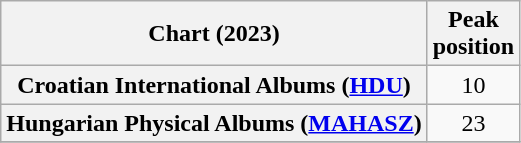<table class="wikitable sortable plainrowheaders" style="text-align:center;">
<tr>
<th scope="col">Chart (2023)</th>
<th scope="col">Peak<br>position</th>
</tr>
<tr>
<th scope="row">Croatian International Albums (<a href='#'>HDU</a>)</th>
<td>10</td>
</tr>
<tr>
<th scope="row">Hungarian Physical Albums (<a href='#'>MAHASZ</a>)</th>
<td>23</td>
</tr>
<tr>
</tr>
</table>
